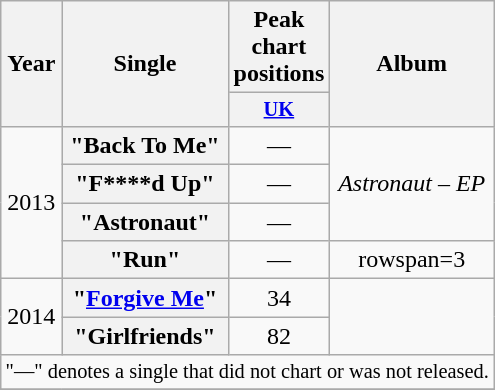<table class="wikitable plainrowheaders" style="text-align:center;">
<tr>
<th scope="col" rowspan="2">Year</th>
<th scope="col" rowspan="2">Single</th>
<th scope="col" colspan="1">Peak chart positions</th>
<th scope="col" rowspan="2">Album</th>
</tr>
<tr>
<th scope="col" style="width:3em;font-size:85%;"><a href='#'>UK</a><br></th>
</tr>
<tr>
<td rowspan="4">2013</td>
<th scope="row">"Back To Me"</th>
<td>—</td>
<td rowspan="3"><em>Astronaut – EP</em></td>
</tr>
<tr>
<th scope="row">"F****d Up"</th>
<td>—</td>
</tr>
<tr>
<th scope="row">"Astronaut"</th>
<td>—</td>
</tr>
<tr>
<th scope="row">"Run"</th>
<td>—</td>
<td>rowspan=3 </td>
</tr>
<tr>
<td rowspan="2">2014</td>
<th scope="row">"<a href='#'>Forgive Me</a>"</th>
<td>34</td>
</tr>
<tr>
<th scope="row">"Girlfriends"</th>
<td>82</td>
</tr>
<tr>
<td colspan="19" style="font-size:85%">"—" denotes a single that did not chart or was not released.</td>
</tr>
<tr>
</tr>
</table>
